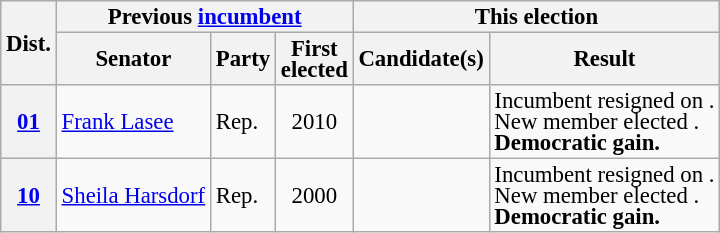<table class="sortable wikitable" style="font-size:95%;line-height:14px;">
<tr>
<th rowspan="2">Dist.</th>
<th colspan="3">Previous <a href='#'>incumbent</a></th>
<th colspan="2">This election</th>
</tr>
<tr>
<th>Senator</th>
<th>Party</th>
<th>First<br>elected</th>
<th>Candidate(s)</th>
<th>Result</th>
</tr>
<tr>
<th><a href='#'>01</a></th>
<td><a href='#'>Frank Lasee</a></td>
<td>Rep.</td>
<td align="center">2010</td>
<td></td>
<td>Incumbent resigned on .<br>New member elected .<br><strong>Democratic gain.</strong></td>
</tr>
<tr>
<th><a href='#'>10</a></th>
<td><a href='#'>Sheila Harsdorf</a></td>
<td>Rep.</td>
<td align="center">2000</td>
<td></td>
<td>Incumbent resigned on .<br>New member elected .<br><strong>Democratic gain.</strong></td>
</tr>
</table>
